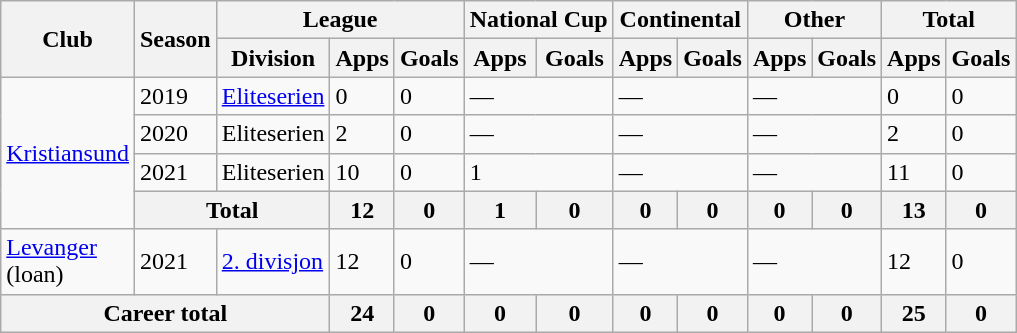<table class="wikitable">
<tr>
<th rowspan="2">Club</th>
<th rowspan="2">Season</th>
<th colspan="3">League</th>
<th colspan="2">National Cup</th>
<th colspan="2">Continental</th>
<th colspan="2">Other</th>
<th colspan="2">Total</th>
</tr>
<tr>
<th>Division</th>
<th>Apps</th>
<th>Goals</th>
<th>Apps</th>
<th>Goals</th>
<th>Apps</th>
<th>Goals</th>
<th>Apps</th>
<th>Goals</th>
<th>Apps</th>
<th>Goals</th>
</tr>
<tr>
<td rowspan="4"><a href='#'>Kristiansund</a></td>
<td>2019</td>
<td><a href='#'>Eliteserien</a></td>
<td>0</td>
<td>0</td>
<td colspan="2">—</td>
<td colspan="2">—</td>
<td colspan="2">—</td>
<td>0</td>
<td>0</td>
</tr>
<tr>
<td>2020</td>
<td>Eliteserien</td>
<td>2</td>
<td>0</td>
<td colspan="2">—</td>
<td colspan="2">—</td>
<td colspan="2">—</td>
<td>2</td>
<td>0</td>
</tr>
<tr>
<td>2021</td>
<td>Eliteserien</td>
<td>10</td>
<td>0</td>
<td colspan="2">1</td>
<td colspan="2">—</td>
<td colspan="2">—</td>
<td>11</td>
<td>0</td>
</tr>
<tr>
<th colspan="2">Total</th>
<th>12</th>
<th>0</th>
<th>1</th>
<th>0</th>
<th>0</th>
<th>0</th>
<th>0</th>
<th>0</th>
<th>13</th>
<th>0</th>
</tr>
<tr>
<td><a href='#'>Levanger</a><br>(loan)</td>
<td>2021</td>
<td><a href='#'>2. divisjon</a></td>
<td>12</td>
<td>0</td>
<td colspan="2">—</td>
<td colspan="2">—</td>
<td colspan="2">—</td>
<td>12</td>
<td>0</td>
</tr>
<tr>
<th colspan="3">Career total</th>
<th>24</th>
<th>0</th>
<th>0</th>
<th>0</th>
<th>0</th>
<th>0</th>
<th>0</th>
<th>0</th>
<th>25</th>
<th>0</th>
</tr>
</table>
